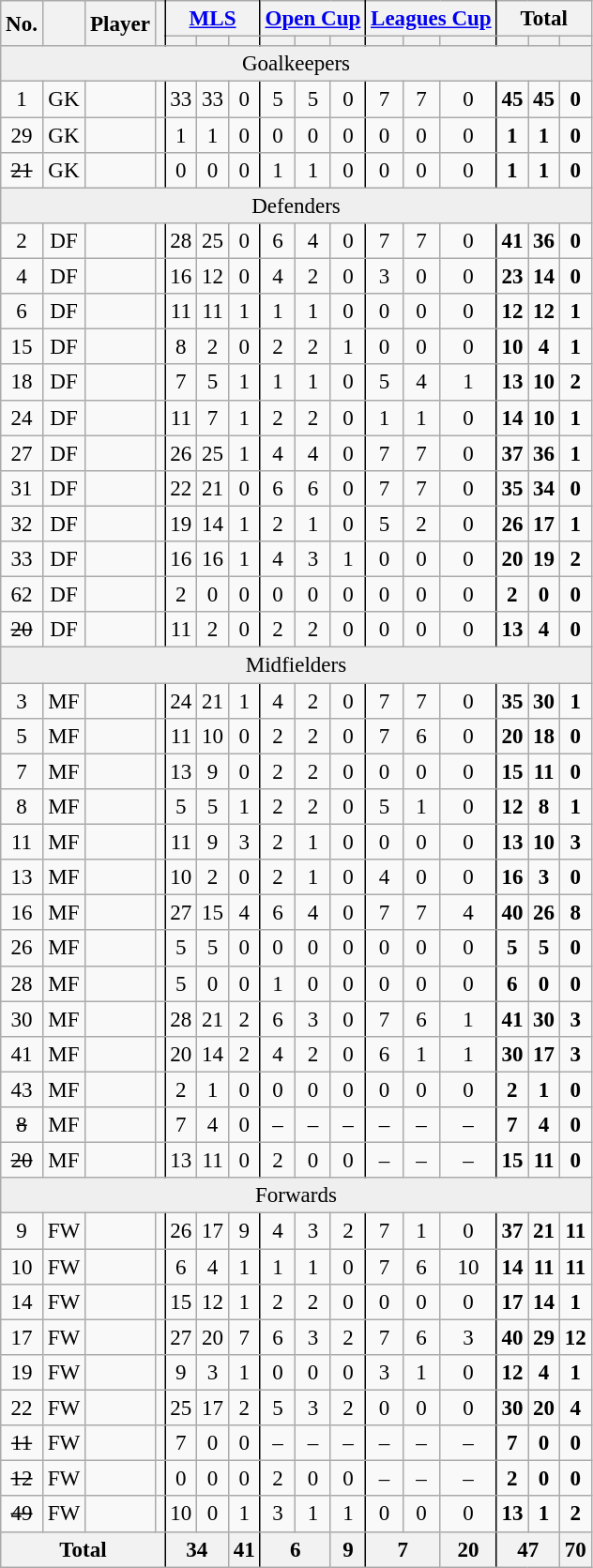<table class="wikitable mw-datatable sortable nowrap" style="text-align:center; font-size:96%;">
<tr>
<th rowspan="2">No.</th>
<th rowspan="2"></th>
<th rowspan="2">Player</th>
<th rowspan="2" style="border-right: 1pt black solid"></th>
<th colspan="3" style="border-right: 1pt black solid"><a href='#'>MLS</a></th>
<th colspan="3" style="border-right: 1pt black solid"><a href='#'>Open Cup</a></th>
<th colspan="3" style="border-right: 1pt black solid"><a href='#'>Leagues Cup</a></th>
<th colspan="3">Total</th>
</tr>
<tr>
<th></th>
<th></th>
<th style="border-right: 1pt black solid"></th>
<th></th>
<th></th>
<th style="border-right: 1pt black solid"></th>
<th></th>
<th></th>
<th style="border-right: 1pt black solid"></th>
<th></th>
<th></th>
<th></th>
</tr>
<tr bgcolor=efefef class="sortbottom">
<td colspan="16">Goalkeepers</td>
</tr>
<tr>
<td>1</td>
<td>GK</td>
<td style="text-align:left"></td>
<td style="border-right: 1pt black solid"></td>
<td>33</td>
<td>33</td>
<td style="border-right: 1pt black solid">0</td>
<td>5</td>
<td>5</td>
<td style="border-right: 1pt black solid">0</td>
<td>7</td>
<td>7</td>
<td style="border-right: 1pt black solid">0</td>
<td><strong>45</strong></td>
<td><strong>45</strong></td>
<td><strong>0</strong></td>
</tr>
<tr>
<td>29</td>
<td>GK</td>
<td style="text-align:left"></td>
<td style="border-right: 1pt black solid"></td>
<td>1</td>
<td>1</td>
<td style="border-right: 1pt black solid">0</td>
<td>0</td>
<td>0</td>
<td style="border-right: 1pt black solid">0</td>
<td>0</td>
<td>0</td>
<td style="border-right: 1pt black solid">0</td>
<td><strong>1</strong></td>
<td><strong>1</strong></td>
<td><strong>0</strong></td>
</tr>
<tr>
<td><s>21</s></td>
<td>GK</td>
<td style="text-align:left"></td>
<td style="border-right: 1pt black solid"></td>
<td>0</td>
<td>0</td>
<td style="border-right: 1pt black solid">0</td>
<td>1</td>
<td>1</td>
<td style="border-right: 1pt black solid">0</td>
<td>0</td>
<td>0</td>
<td style="border-right: 1pt black solid">0</td>
<td><strong>1</strong></td>
<td><strong>1</strong></td>
<td><strong>0</strong></td>
</tr>
<tr bgcolor=efefef class="sortbottom">
<td colspan="16">Defenders</td>
</tr>
<tr>
<td>2</td>
<td>DF</td>
<td style="text-align:left"></td>
<td style="border-right: 1pt black solid"></td>
<td>28</td>
<td>25</td>
<td style="border-right: 1pt black solid">0</td>
<td>6</td>
<td>4</td>
<td style="border-right: 1pt black solid">0</td>
<td>7</td>
<td>7</td>
<td style="border-right: 1pt black solid">0</td>
<td><strong>41</strong></td>
<td><strong>36</strong></td>
<td><strong>0</strong></td>
</tr>
<tr>
<td>4</td>
<td>DF</td>
<td style="text-align:left"></td>
<td style="border-right: 1pt black solid"></td>
<td>16</td>
<td>12</td>
<td style="border-right: 1pt black solid">0</td>
<td>4</td>
<td>2</td>
<td style="border-right: 1pt black solid">0</td>
<td>3</td>
<td>0</td>
<td style="border-right: 1pt black solid">0</td>
<td><strong>23</strong></td>
<td><strong>14</strong></td>
<td><strong>0</strong></td>
</tr>
<tr>
<td>6</td>
<td>DF</td>
<td style="text-align:left"></td>
<td style="border-right: 1pt black solid"></td>
<td>11</td>
<td>11</td>
<td style="border-right: 1pt black solid">1</td>
<td>1</td>
<td>1</td>
<td style="border-right: 1pt black solid">0</td>
<td>0</td>
<td>0</td>
<td style="border-right: 1pt black solid">0</td>
<td><strong>12</strong></td>
<td><strong>12</strong></td>
<td><strong>1</strong></td>
</tr>
<tr>
<td>15</td>
<td>DF</td>
<td style="text-align:left"></td>
<td style="border-right: 1pt black solid"></td>
<td>8</td>
<td>2</td>
<td style="border-right: 1pt black solid">0</td>
<td>2</td>
<td>2</td>
<td style="border-right: 1pt black solid">1</td>
<td>0</td>
<td>0</td>
<td style="border-right: 1pt black solid">0</td>
<td><strong>10</strong></td>
<td><strong>4</strong></td>
<td><strong>1</strong></td>
</tr>
<tr>
<td>18</td>
<td>DF</td>
<td style="text-align:left"></td>
<td style="border-right: 1pt black solid"></td>
<td>7</td>
<td>5</td>
<td style="border-right: 1pt black solid">1</td>
<td>1</td>
<td>1</td>
<td style="border-right: 1pt black solid">0</td>
<td>5</td>
<td>4</td>
<td style="border-right: 1pt black solid">1</td>
<td><strong>13</strong></td>
<td><strong>10</strong></td>
<td><strong>2</strong></td>
</tr>
<tr>
<td>24</td>
<td>DF</td>
<td style="text-align:left"></td>
<td style="border-right: 1pt black solid"></td>
<td>11</td>
<td>7</td>
<td style="border-right: 1pt black solid">1</td>
<td>2</td>
<td>2</td>
<td style="border-right: 1pt black solid">0</td>
<td>1</td>
<td>1</td>
<td style="border-right: 1pt black solid">0</td>
<td><strong>14</strong></td>
<td><strong>10</strong></td>
<td><strong>1</strong></td>
</tr>
<tr>
<td>27</td>
<td>DF</td>
<td style="text-align:left"></td>
<td style="border-right: 1pt black solid"></td>
<td>26</td>
<td>25</td>
<td style="border-right: 1pt black solid">1</td>
<td>4</td>
<td>4</td>
<td style="border-right: 1pt black solid">0</td>
<td>7</td>
<td>7</td>
<td style="border-right: 1pt black solid">0</td>
<td><strong>37</strong></td>
<td><strong>36</strong></td>
<td><strong>1</strong></td>
</tr>
<tr>
<td>31</td>
<td>DF</td>
<td style="text-align:left"></td>
<td style="border-right: 1pt black solid"></td>
<td>22</td>
<td>21</td>
<td style="border-right: 1pt black solid">0</td>
<td>6</td>
<td>6</td>
<td style="border-right: 1pt black solid">0</td>
<td>7</td>
<td>7</td>
<td style="border-right: 1pt black solid">0</td>
<td><strong>35</strong></td>
<td><strong>34</strong></td>
<td><strong>0</strong></td>
</tr>
<tr>
<td>32</td>
<td>DF</td>
<td style="text-align:left"></td>
<td style="border-right: 1pt black solid"></td>
<td>19</td>
<td>14</td>
<td style="border-right: 1pt black solid">1</td>
<td>2</td>
<td>1</td>
<td style="border-right: 1pt black solid">0</td>
<td>5</td>
<td>2</td>
<td style="border-right: 1pt black solid">0</td>
<td><strong>26</strong></td>
<td><strong>17</strong></td>
<td><strong>1</strong></td>
</tr>
<tr>
<td>33</td>
<td>DF</td>
<td style="text-align:left"></td>
<td style="border-right: 1pt black solid"></td>
<td>16</td>
<td>16</td>
<td style="border-right: 1pt black solid">1</td>
<td>4</td>
<td>3</td>
<td style="border-right: 1pt black solid">1</td>
<td>0</td>
<td>0</td>
<td style="border-right: 1pt black solid">0</td>
<td><strong>20</strong></td>
<td><strong>19</strong></td>
<td><strong>2</strong></td>
</tr>
<tr>
<td>62</td>
<td>DF</td>
<td style="text-align:left"></td>
<td style="border-right: 1pt black solid"></td>
<td>2</td>
<td>0</td>
<td style="border-right: 1pt black solid">0</td>
<td>0</td>
<td>0</td>
<td style="border-right: 1pt black solid">0</td>
<td>0</td>
<td>0</td>
<td style="border-right: 1pt black solid">0</td>
<td><strong>2</strong></td>
<td><strong>0</strong></td>
<td><strong>0</strong></td>
</tr>
<tr>
<td><s>20</s></td>
<td>DF</td>
<td style="text-align:left"></td>
<td style="border-right: 1pt black solid"></td>
<td>11</td>
<td>2</td>
<td style="border-right: 1pt black solid">0</td>
<td>2</td>
<td>2</td>
<td style="border-right: 1pt black solid">0</td>
<td>0</td>
<td>0</td>
<td style="border-right: 1pt black solid">0</td>
<td><strong>13</strong></td>
<td><strong>4</strong></td>
<td><strong>0</strong></td>
</tr>
<tr bgcolor=efefef class="sortbottom">
<td colspan="16">Midfielders</td>
</tr>
<tr>
<td>3</td>
<td>MF</td>
<td style="text-align:left"></td>
<td style="border-right: 1pt black solid"></td>
<td>24</td>
<td>21</td>
<td style="border-right: 1pt black solid">1</td>
<td>4</td>
<td>2</td>
<td style="border-right: 1pt black solid">0</td>
<td>7</td>
<td>7</td>
<td style="border-right: 1pt black solid">0</td>
<td><strong>35</strong></td>
<td><strong>30</strong></td>
<td><strong>1</strong></td>
</tr>
<tr>
<td>5</td>
<td>MF</td>
<td style="text-align:left"></td>
<td style="border-right: 1pt black solid"></td>
<td>11</td>
<td>10</td>
<td style="border-right: 1pt black solid">0</td>
<td>2</td>
<td>2</td>
<td style="border-right: 1pt black solid">0</td>
<td>7</td>
<td>6</td>
<td style="border-right: 1pt black solid">0</td>
<td><strong>20</strong></td>
<td><strong>18</strong></td>
<td><strong>0</strong></td>
</tr>
<tr>
<td>7</td>
<td>MF</td>
<td style="text-align:left"></td>
<td style="border-right: 1pt black solid"></td>
<td>13</td>
<td>9</td>
<td style="border-right: 1pt black solid">0</td>
<td>2</td>
<td>2</td>
<td style="border-right: 1pt black solid">0</td>
<td>0</td>
<td>0</td>
<td style="border-right: 1pt black solid">0</td>
<td><strong>15</strong></td>
<td><strong>11</strong></td>
<td><strong>0</strong></td>
</tr>
<tr>
<td>8</td>
<td>MF</td>
<td style="text-align:left"></td>
<td style="border-right: 1pt black solid"></td>
<td>5</td>
<td>5</td>
<td style="border-right: 1pt black solid">1</td>
<td>2</td>
<td>2</td>
<td style="border-right: 1pt black solid">0</td>
<td>5</td>
<td>1</td>
<td style="border-right: 1pt black solid">0</td>
<td><strong>12</strong></td>
<td><strong>8</strong></td>
<td><strong>1</strong></td>
</tr>
<tr>
<td>11</td>
<td>MF</td>
<td style="text-align:left"></td>
<td style="border-right: 1pt black solid"></td>
<td>11</td>
<td>9</td>
<td style="border-right: 1pt black solid">3</td>
<td>2</td>
<td>1</td>
<td style="border-right: 1pt black solid">0</td>
<td>0</td>
<td>0</td>
<td style="border-right: 1pt black solid">0</td>
<td><strong>13</strong></td>
<td><strong>10</strong></td>
<td><strong>3</strong></td>
</tr>
<tr>
<td>13</td>
<td>MF</td>
<td style="text-align:left"></td>
<td style="border-right: 1pt black solid"></td>
<td>10</td>
<td>2</td>
<td style="border-right: 1pt black solid">0</td>
<td>2</td>
<td>1</td>
<td style="border-right: 1pt black solid">0</td>
<td>4</td>
<td>0</td>
<td style="border-right: 1pt black solid">0</td>
<td><strong>16</strong></td>
<td><strong>3</strong></td>
<td><strong>0</strong></td>
</tr>
<tr>
<td>16</td>
<td>MF</td>
<td style="text-align:left"></td>
<td style="border-right: 1pt black solid"></td>
<td>27</td>
<td>15</td>
<td style="border-right: 1pt black solid">4</td>
<td>6</td>
<td>4</td>
<td style="border-right: 1pt black solid">0</td>
<td>7</td>
<td>7</td>
<td style="border-right: 1pt black solid">4</td>
<td><strong>40</strong></td>
<td><strong>26</strong></td>
<td><strong>8</strong></td>
</tr>
<tr>
<td>26</td>
<td>MF</td>
<td style="text-align:left"></td>
<td style="border-right: 1pt black solid"></td>
<td>5</td>
<td>5</td>
<td style="border-right: 1pt black solid">0</td>
<td>0</td>
<td>0</td>
<td style="border-right: 1pt black solid">0</td>
<td>0</td>
<td>0</td>
<td style="border-right: 1pt black solid">0</td>
<td><strong>5</strong></td>
<td><strong>5</strong></td>
<td><strong>0</strong></td>
</tr>
<tr>
<td>28</td>
<td>MF</td>
<td style="text-align:left"></td>
<td style="border-right: 1pt black solid"></td>
<td>5</td>
<td>0</td>
<td style="border-right: 1pt black solid">0</td>
<td>1</td>
<td>0</td>
<td style="border-right: 1pt black solid">0</td>
<td>0</td>
<td>0</td>
<td style="border-right: 1pt black solid">0</td>
<td><strong>6</strong></td>
<td><strong>0</strong></td>
<td><strong>0</strong></td>
</tr>
<tr>
<td>30</td>
<td>MF</td>
<td style="text-align:left"></td>
<td style="border-right: 1pt black solid"></td>
<td>28</td>
<td>21</td>
<td style="border-right: 1pt black solid">2</td>
<td>6</td>
<td>3</td>
<td style="border-right: 1pt black solid">0</td>
<td>7</td>
<td>6</td>
<td style="border-right: 1pt black solid">1</td>
<td><strong>41</strong></td>
<td><strong>30</strong></td>
<td><strong>3</strong></td>
</tr>
<tr>
<td>41</td>
<td>MF</td>
<td style="text-align:left"></td>
<td style="border-right: 1pt black solid"></td>
<td>20</td>
<td>14</td>
<td style="border-right: 1pt black solid">2</td>
<td>4</td>
<td>2</td>
<td style="border-right: 1pt black solid">0</td>
<td>6</td>
<td>1</td>
<td style="border-right: 1pt black solid">1</td>
<td><strong>30</strong></td>
<td><strong>17</strong></td>
<td><strong>3</strong></td>
</tr>
<tr>
<td>43</td>
<td>MF</td>
<td style="text-align:left"></td>
<td style="border-right: 1pt black solid"></td>
<td>2</td>
<td>1</td>
<td style="border-right: 1pt black solid">0</td>
<td>0</td>
<td>0</td>
<td style="border-right: 1pt black solid">0</td>
<td>0</td>
<td>0</td>
<td style="border-right: 1pt black solid">0</td>
<td><strong>2</strong></td>
<td><strong>1</strong></td>
<td><strong>0</strong></td>
</tr>
<tr>
<td><s>8</s></td>
<td>MF</td>
<td style="text-align:left"></td>
<td style="border-right: 1pt black solid"></td>
<td>7</td>
<td>4</td>
<td style="border-right: 1pt black solid">0</td>
<td>–</td>
<td>–</td>
<td style="border-right: 1pt black solid">–</td>
<td>–</td>
<td>–</td>
<td style="border-right: 1pt black solid">–</td>
<td><strong>7</strong></td>
<td><strong>4</strong></td>
<td><strong>0</strong></td>
</tr>
<tr>
<td><s>20</s></td>
<td>MF</td>
<td style="text-align:left"></td>
<td style="border-right: 1pt black solid"></td>
<td>13</td>
<td>11</td>
<td style="border-right: 1pt black solid">0</td>
<td>2</td>
<td>0</td>
<td style="border-right: 1pt black solid">0</td>
<td>–</td>
<td>–</td>
<td style="border-right: 1pt black solid">–</td>
<td><strong>15</strong></td>
<td><strong>11</strong></td>
<td><strong>0</strong></td>
</tr>
<tr bgcolor=efefef class="sortbottom">
<td colspan="16">Forwards</td>
</tr>
<tr>
<td>9</td>
<td>FW</td>
<td style="text-align:left"></td>
<td style="border-right: 1pt black solid"></td>
<td>26</td>
<td>17</td>
<td style="border-right: 1pt black solid">9</td>
<td>4</td>
<td>3</td>
<td style="border-right: 1pt black solid">2</td>
<td>7</td>
<td>1</td>
<td style="border-right: 1pt black solid">0</td>
<td><strong>37</strong></td>
<td><strong>21</strong></td>
<td><strong>11</strong></td>
</tr>
<tr>
<td>10</td>
<td>FW</td>
<td style="text-align:left"></td>
<td style="border-right: 1pt black solid"></td>
<td>6</td>
<td>4</td>
<td style="border-right: 1pt black solid">1</td>
<td>1</td>
<td>1</td>
<td style="border-right: 1pt black solid">0</td>
<td>7</td>
<td>6</td>
<td style="border-right: 1pt black solid">10</td>
<td><strong>14</strong></td>
<td><strong>11</strong></td>
<td><strong>11</strong></td>
</tr>
<tr>
<td>14</td>
<td>FW</td>
<td style="text-align:left"></td>
<td style="border-right: 1pt black solid"></td>
<td>15</td>
<td>12</td>
<td style="border-right: 1pt black solid">1</td>
<td>2</td>
<td>2</td>
<td style="border-right: 1pt black solid">0</td>
<td>0</td>
<td>0</td>
<td style="border-right: 1pt black solid">0</td>
<td><strong>17</strong></td>
<td><strong>14</strong></td>
<td><strong>1</strong></td>
</tr>
<tr>
<td>17</td>
<td>FW</td>
<td style="text-align:left"></td>
<td style="border-right: 1pt black solid"></td>
<td>27</td>
<td>20</td>
<td style="border-right: 1pt black solid">7</td>
<td>6</td>
<td>3</td>
<td style="border-right: 1pt black solid">2</td>
<td>7</td>
<td>6</td>
<td style="border-right: 1pt black solid">3</td>
<td><strong>40</strong></td>
<td><strong>29</strong></td>
<td><strong>12</strong></td>
</tr>
<tr>
<td>19</td>
<td>FW</td>
<td style="text-align:left"></td>
<td style="border-right: 1pt black solid"></td>
<td>9</td>
<td>3</td>
<td style="border-right: 1pt black solid">1</td>
<td>0</td>
<td>0</td>
<td style="border-right: 1pt black solid">0</td>
<td>3</td>
<td>1</td>
<td style="border-right: 1pt black solid">0</td>
<td><strong>12</strong></td>
<td><strong>4</strong></td>
<td><strong>1</strong></td>
</tr>
<tr>
<td>22</td>
<td>FW</td>
<td style="text-align:left"></td>
<td style="border-right: 1pt black solid"></td>
<td>25</td>
<td>17</td>
<td style="border-right: 1pt black solid">2</td>
<td>5</td>
<td>3</td>
<td style="border-right: 1pt black solid">2</td>
<td>0</td>
<td>0</td>
<td style="border-right: 1pt black solid">0</td>
<td><strong>30</strong></td>
<td><strong>20</strong></td>
<td><strong>4</strong></td>
</tr>
<tr>
<td><s>11</s></td>
<td>FW</td>
<td style="text-align:left"></td>
<td style="border-right: 1pt black solid"></td>
<td>7</td>
<td>0</td>
<td style="border-right: 1pt black solid">0</td>
<td>–</td>
<td>–</td>
<td style="border-right: 1pt black solid">–</td>
<td>–</td>
<td>–</td>
<td style="border-right: 1pt black solid">–</td>
<td><strong>7</strong></td>
<td><strong>0</strong></td>
<td><strong>0</strong></td>
</tr>
<tr>
<td><s>12</s></td>
<td>FW</td>
<td style="text-align:left"></td>
<td style="border-right: 1pt black solid"></td>
<td>0</td>
<td>0</td>
<td style="border-right: 1pt black solid">0</td>
<td>2</td>
<td>0</td>
<td style="border-right: 1pt black solid">0</td>
<td>–</td>
<td>–</td>
<td style="border-right: 1pt black solid">–</td>
<td><strong>2</strong></td>
<td><strong>0</strong></td>
<td><strong>0</strong></td>
</tr>
<tr>
<td><s>49</s></td>
<td>FW</td>
<td style="text-align:left"></td>
<td style="border-right: 1pt black solid"></td>
<td>10</td>
<td>0</td>
<td style="border-right: 1pt black solid">1</td>
<td>3</td>
<td>1</td>
<td style="border-right: 1pt black solid">1</td>
<td>0</td>
<td>0</td>
<td style="border-right: 1pt black solid">0</td>
<td><strong>13</strong></td>
<td><strong>1</strong></td>
<td><strong>2</strong></td>
</tr>
<tr class="sortbottom">
<th colspan=4 style="border-right: 1pt black solid">Total</th>
<th colspan=2>34</th>
<th style="border-right: 1pt black solid">41</th>
<th colspan=2>6</th>
<th style="border-right: 1pt black solid">9</th>
<th colspan=2>7</th>
<th style="border-right: 1pt black solid">20</th>
<th colspan=2>47</th>
<th>70</th>
</tr>
</table>
